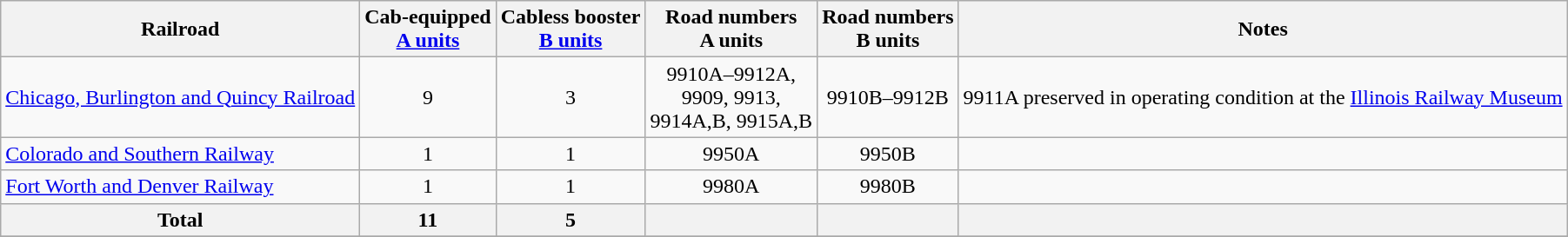<table class="wikitable">
<tr>
<th>Railroad</th>
<th>Cab-equipped<br><a href='#'>A units</a></th>
<th>Cabless booster<br><a href='#'>B units</a></th>
<th>Road numbers<br>A units</th>
<th>Road numbers<br>B units</th>
<th>Notes</th>
</tr>
<tr>
<td><a href='#'>Chicago, Burlington and Quincy Railroad</a></td>
<td style="text-align:center;">9</td>
<td style="text-align:center;">3</td>
<td style="text-align:center;">9910A–9912A,<br>9909, 9913,<br>9914A,B, 9915A,B</td>
<td style="text-align:center;">9910B–9912B</td>
<td>9911A preserved in operating condition at the <a href='#'>Illinois Railway Museum</a></td>
</tr>
<tr>
<td><a href='#'>Colorado and Southern Railway</a></td>
<td style="text-align:center;">1</td>
<td style="text-align:center;">1</td>
<td style="text-align:center;">9950A</td>
<td style="text-align:center;">9950B</td>
<td></td>
</tr>
<tr>
<td><a href='#'>Fort Worth and Denver Railway</a></td>
<td style="text-align:center;">1</td>
<td style="text-align:center;">1</td>
<td style="text-align:center;">9980A</td>
<td style="text-align:center;">9980B</td>
<td></td>
</tr>
<tr>
<th>Total</th>
<th>11</th>
<th>5</th>
<th></th>
<th></th>
<th></th>
</tr>
<tr>
</tr>
</table>
